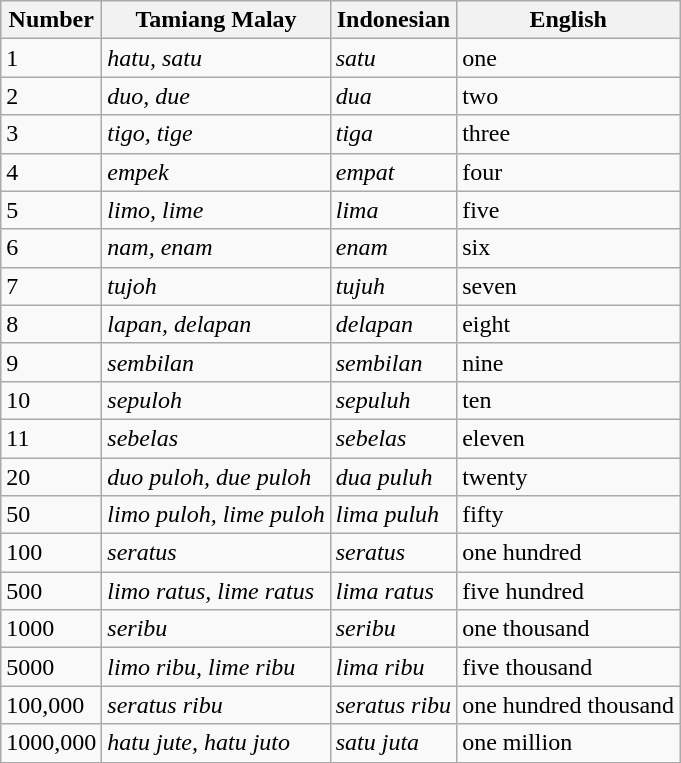<table class="wikitable">
<tr>
<th>Number</th>
<th>Tamiang Malay</th>
<th>Indonesian</th>
<th>English</th>
</tr>
<tr>
<td>1</td>
<td><em>hatu, satu</em></td>
<td><em>satu</em></td>
<td>one</td>
</tr>
<tr>
<td>2</td>
<td><em>duo, due</em></td>
<td><em>dua</em></td>
<td>two</td>
</tr>
<tr>
<td>3</td>
<td><em>tigo, tige</em></td>
<td><em>tiga</em></td>
<td>three</td>
</tr>
<tr>
<td>4</td>
<td><em>empek</em></td>
<td><em>empat</em></td>
<td>four</td>
</tr>
<tr>
<td>5</td>
<td><em>limo, lime</em></td>
<td><em>lima</em></td>
<td>five</td>
</tr>
<tr>
<td>6</td>
<td><em>nam, enam</em></td>
<td><em>enam</em></td>
<td>six</td>
</tr>
<tr>
<td>7</td>
<td><em>tujoh</em></td>
<td><em>tujuh</em></td>
<td>seven</td>
</tr>
<tr>
<td>8</td>
<td><em>lapan, delapan</em></td>
<td><em>delapan</em></td>
<td>eight</td>
</tr>
<tr>
<td>9</td>
<td><em>sembilan</em></td>
<td><em>sembilan</em></td>
<td>nine</td>
</tr>
<tr>
<td>10</td>
<td><em>sepuloh</em></td>
<td><em>sepuluh</em></td>
<td>ten</td>
</tr>
<tr>
<td>11</td>
<td><em>sebelas</em></td>
<td><em>sebelas</em></td>
<td>eleven</td>
</tr>
<tr>
<td>20</td>
<td><em>duo puloh, due puloh</em></td>
<td><em>dua puluh</em></td>
<td>twenty</td>
</tr>
<tr>
<td>50</td>
<td><em>limo puloh, lime puloh</em></td>
<td><em>lima puluh</em></td>
<td>fifty</td>
</tr>
<tr>
<td>100</td>
<td><em>seratus</em></td>
<td><em>seratus</em></td>
<td>one hundred</td>
</tr>
<tr>
<td>500</td>
<td><em>limo ratus, lime ratus</em></td>
<td><em>lima ratus</em></td>
<td>five hundred</td>
</tr>
<tr>
<td>1000</td>
<td><em>seribu</em></td>
<td><em>seribu</em></td>
<td>one thousand</td>
</tr>
<tr>
<td>5000</td>
<td><em>limo ribu, lime ribu</em></td>
<td><em>lima ribu</em></td>
<td>five thousand</td>
</tr>
<tr>
<td>100,000</td>
<td><em>seratus ribu</em></td>
<td><em>seratus ribu</em></td>
<td>one hundred thousand</td>
</tr>
<tr>
<td>1000,000</td>
<td><em>hatu jute, hatu juto</em></td>
<td><em>satu juta</em></td>
<td>one million</td>
</tr>
</table>
